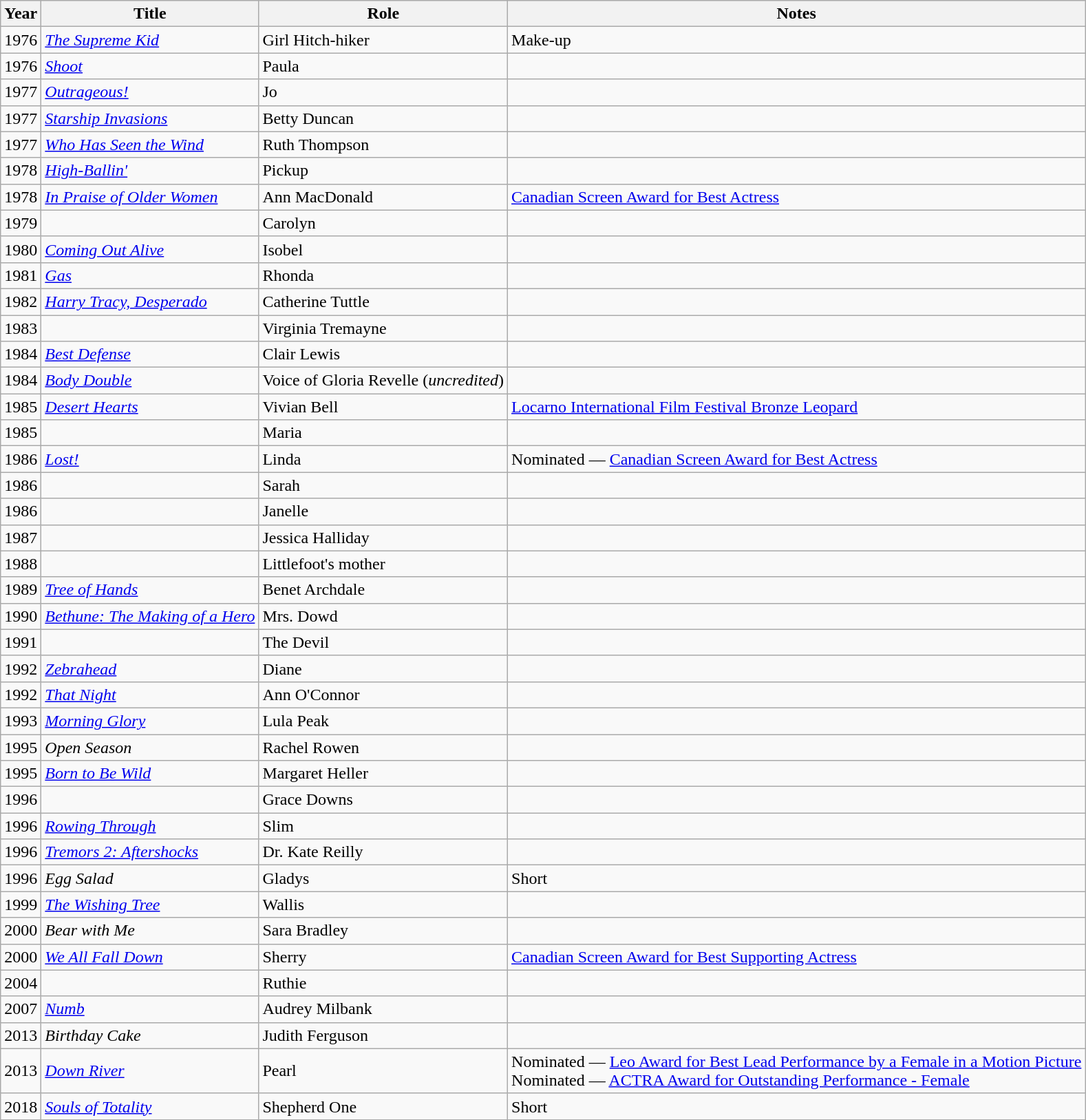<table class="wikitable sortable">
<tr>
<th>Year</th>
<th>Title</th>
<th>Role</th>
<th class="unsortable">Notes</th>
</tr>
<tr>
<td>1976</td>
<td data-sort-value="Supreme Kid, The"><em><a href='#'>The Supreme Kid</a></em></td>
<td>Girl Hitch-hiker</td>
<td>Make-up</td>
</tr>
<tr>
<td>1976</td>
<td><em><a href='#'>Shoot</a></em></td>
<td>Paula</td>
<td></td>
</tr>
<tr>
<td>1977</td>
<td><em><a href='#'>Outrageous!</a></em></td>
<td>Jo</td>
<td></td>
</tr>
<tr>
<td>1977</td>
<td><em><a href='#'>Starship Invasions</a></em></td>
<td>Betty Duncan</td>
<td></td>
</tr>
<tr>
<td>1977</td>
<td><em><a href='#'>Who Has Seen the Wind</a></em></td>
<td>Ruth Thompson</td>
<td></td>
</tr>
<tr>
<td>1978</td>
<td><em><a href='#'>High-Ballin'</a></em></td>
<td>Pickup</td>
<td></td>
</tr>
<tr>
<td>1978</td>
<td><em><a href='#'>In Praise of Older Women</a></em></td>
<td>Ann MacDonald</td>
<td><a href='#'>Canadian Screen Award for Best Actress</a></td>
</tr>
<tr>
<td>1979</td>
<td><em></em></td>
<td>Carolyn</td>
<td></td>
</tr>
<tr>
<td>1980</td>
<td><em><a href='#'>Coming Out Alive</a></em></td>
<td>Isobel</td>
<td></td>
</tr>
<tr>
<td>1981</td>
<td><em><a href='#'>Gas</a></em></td>
<td>Rhonda</td>
<td></td>
</tr>
<tr>
<td>1982</td>
<td><em><a href='#'>Harry Tracy, Desperado</a></em></td>
<td>Catherine Tuttle</td>
<td></td>
</tr>
<tr>
<td>1983</td>
<td><em></em></td>
<td>Virginia Tremayne</td>
<td></td>
</tr>
<tr>
<td>1984</td>
<td><em><a href='#'>Best Defense</a></em></td>
<td>Clair Lewis</td>
<td></td>
</tr>
<tr>
<td>1984</td>
<td><em><a href='#'>Body Double</a></em></td>
<td>Voice of Gloria Revelle (<em>uncredited</em>)</td>
<td></td>
</tr>
<tr>
<td>1985</td>
<td><em><a href='#'>Desert Hearts</a></em></td>
<td>Vivian Bell</td>
<td><a href='#'>Locarno International Film Festival Bronze Leopard</a></td>
</tr>
<tr>
<td>1985</td>
<td><em></em></td>
<td>Maria</td>
<td></td>
</tr>
<tr>
<td>1986</td>
<td><em><a href='#'>Lost!</a></em></td>
<td>Linda</td>
<td>Nominated — <a href='#'>Canadian Screen Award for Best Actress</a></td>
</tr>
<tr>
<td>1986</td>
<td><em></em></td>
<td>Sarah</td>
<td></td>
</tr>
<tr>
<td>1986</td>
<td><em></em></td>
<td>Janelle</td>
<td></td>
</tr>
<tr>
<td>1987</td>
<td><em></em></td>
<td>Jessica Halliday</td>
<td></td>
</tr>
<tr>
<td>1988</td>
<td><em></em></td>
<td>Littlefoot's mother</td>
<td></td>
</tr>
<tr>
<td>1989</td>
<td><em><a href='#'>Tree of Hands</a></em></td>
<td>Benet Archdale</td>
<td></td>
</tr>
<tr>
<td>1990</td>
<td><em><a href='#'>Bethune: The Making of a Hero</a></em></td>
<td>Mrs. Dowd</td>
<td></td>
</tr>
<tr>
<td>1991</td>
<td><em></em></td>
<td>The Devil</td>
<td></td>
</tr>
<tr>
<td>1992</td>
<td><em><a href='#'>Zebrahead</a></em></td>
<td>Diane</td>
<td></td>
</tr>
<tr>
<td>1992</td>
<td><em><a href='#'>That Night</a></em></td>
<td>Ann O'Connor</td>
<td></td>
</tr>
<tr>
<td>1993</td>
<td><em><a href='#'>Morning Glory</a></em></td>
<td>Lula Peak</td>
<td></td>
</tr>
<tr>
<td>1995</td>
<td><em>Open Season</em></td>
<td>Rachel Rowen</td>
<td></td>
</tr>
<tr>
<td>1995</td>
<td><em><a href='#'>Born to Be Wild</a></em></td>
<td>Margaret Heller</td>
<td></td>
</tr>
<tr>
<td>1996</td>
<td><em></em></td>
<td>Grace Downs</td>
<td></td>
</tr>
<tr>
<td>1996</td>
<td><em><a href='#'>Rowing Through</a></em></td>
<td>Slim</td>
<td></td>
</tr>
<tr>
<td>1996</td>
<td><em><a href='#'>Tremors 2: Aftershocks</a></em></td>
<td>Dr. Kate Reilly</td>
<td></td>
</tr>
<tr>
<td>1996</td>
<td><em>Egg Salad</em></td>
<td>Gladys</td>
<td>Short</td>
</tr>
<tr>
<td>1999</td>
<td data-sort-value="Wishing Tree, The"><em><a href='#'>The Wishing Tree</a></em></td>
<td>Wallis</td>
<td></td>
</tr>
<tr>
<td>2000</td>
<td><em>Bear with Me</em></td>
<td>Sara Bradley</td>
<td></td>
</tr>
<tr>
<td>2000</td>
<td><em><a href='#'>We All Fall Down</a></em></td>
<td>Sherry</td>
<td><a href='#'>Canadian Screen Award for Best Supporting Actress</a></td>
</tr>
<tr>
<td>2004</td>
<td><em></em></td>
<td>Ruthie</td>
<td></td>
</tr>
<tr>
<td>2007</td>
<td><em><a href='#'>Numb</a></em></td>
<td>Audrey Milbank</td>
<td></td>
</tr>
<tr>
<td>2013</td>
<td><em>Birthday Cake</em></td>
<td>Judith Ferguson</td>
<td></td>
</tr>
<tr>
<td>2013</td>
<td><em><a href='#'>Down River</a></em></td>
<td>Pearl</td>
<td>Nominated — <a href='#'>Leo Award for Best Lead Performance by a Female in a Motion Picture</a><br>Nominated — <a href='#'>ACTRA Award for Outstanding Performance - Female</a></td>
</tr>
<tr>
<td>2018</td>
<td><em><a href='#'>Souls of Totality</a></em></td>
<td>Shepherd One</td>
<td>Short</td>
</tr>
</table>
